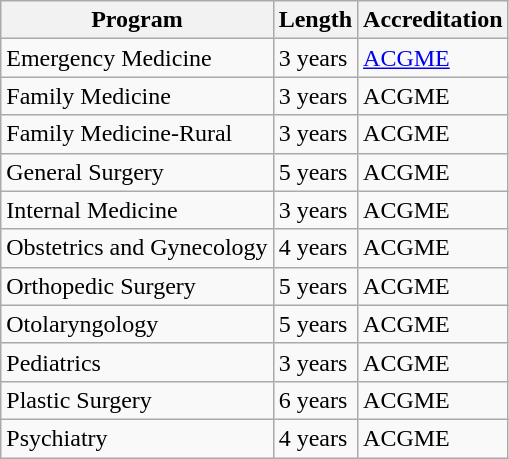<table class="sortable wikitable">
<tr>
<th>Program</th>
<th>Length</th>
<th>Accreditation</th>
</tr>
<tr>
<td>Emergency Medicine</td>
<td>3 years</td>
<td><a href='#'>ACGME</a></td>
</tr>
<tr>
<td>Family Medicine</td>
<td>3 years</td>
<td>ACGME</td>
</tr>
<tr>
<td>Family Medicine-Rural</td>
<td>3 years</td>
<td>ACGME</td>
</tr>
<tr>
<td>General Surgery</td>
<td>5 years</td>
<td>ACGME</td>
</tr>
<tr>
<td>Internal Medicine</td>
<td>3 years</td>
<td>ACGME</td>
</tr>
<tr>
<td>Obstetrics and Gynecology</td>
<td>4 years</td>
<td>ACGME</td>
</tr>
<tr>
<td>Orthopedic Surgery</td>
<td>5 years</td>
<td>ACGME</td>
</tr>
<tr>
<td>Otolaryngology</td>
<td>5 years</td>
<td>ACGME</td>
</tr>
<tr>
<td>Pediatrics</td>
<td>3 years</td>
<td>ACGME</td>
</tr>
<tr>
<td>Plastic Surgery</td>
<td>6 years</td>
<td>ACGME</td>
</tr>
<tr>
<td>Psychiatry</td>
<td>4 years</td>
<td>ACGME</td>
</tr>
</table>
